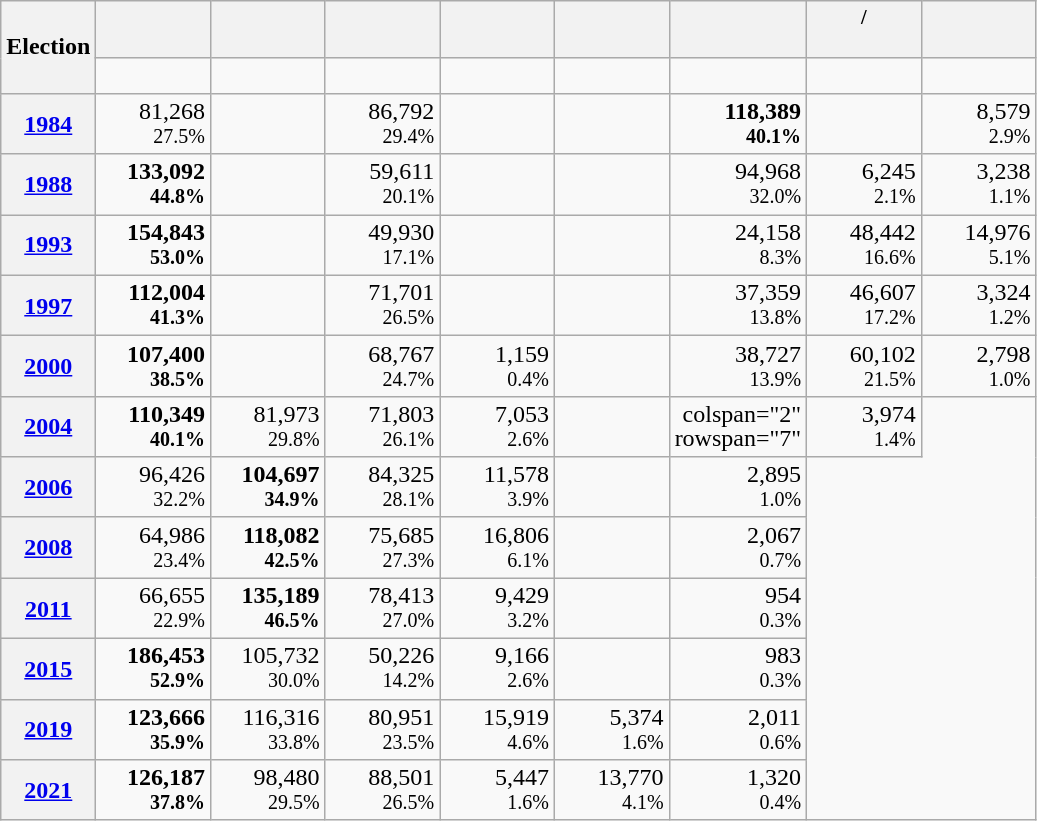<table class="wikitable" style="text-align:right; line-height:16px">
<tr>
<th rowspan="2">Election</th>
<th width="70" style="font-size:85%"></th>
<th width="70" style="font-size:85%"></th>
<th width="70" style="font-size:85%"></th>
<th width="70" style="font-size:85%"></th>
<th width="70" style="font-size:85%"></th>
<th width="70" style="font-size:85%"></th>
<th width="70" style="font-size:85%"> /<br><br></th>
<th width="70" style="font-size:85%"></th>
</tr>
<tr>
<td></td>
<td></td>
<td></td>
<td></td>
<td></td>
<td></td>
<td><br></td>
<td></td>
</tr>
<tr>
<th scope="row"><a href='#'>1984</a></th>
<td>81,268<br><small>27.5%</small></td>
<td></td>
<td>86,792<br><small>29.4%</small></td>
<td></td>
<td></td>
<td><strong>118,389<br><small>40.1%</small></strong></td>
<td></td>
<td>8,579<br><small>2.9%</small></td>
</tr>
<tr>
<th scope="row"><a href='#'>1988</a></th>
<td><strong>133,092<br><small>44.8%</small></strong></td>
<td></td>
<td>59,611<br><small>20.1%</small></td>
<td></td>
<td></td>
<td>94,968<br><small>32.0%</small></td>
<td>6,245<br><small>2.1%</small></td>
<td>3,238<br><small>1.1%</small></td>
</tr>
<tr>
<th scope="row"><a href='#'>1993</a></th>
<td><strong>154,843<br><small>53.0%</small></strong></td>
<td></td>
<td>49,930<br><small>17.1%</small></td>
<td></td>
<td></td>
<td>24,158<br><small>8.3%</small></td>
<td>48,442<br><small>16.6%</small></td>
<td>14,976<br><small>5.1%</small></td>
</tr>
<tr>
<th scope="row"><a href='#'>1997</a></th>
<td><strong>112,004<br><small>41.3%</small></strong></td>
<td></td>
<td>71,701<br><small>26.5%</small></td>
<td></td>
<td></td>
<td>37,359<br><small>13.8%</small></td>
<td>46,607<br><small>17.2%</small></td>
<td>3,324<br><small>1.2%</small></td>
</tr>
<tr>
<th scope="row"><a href='#'>2000</a></th>
<td><strong>107,400<br><small>38.5%</small></strong></td>
<td></td>
<td>68,767<br><small>24.7%</small></td>
<td>1,159<br><small>0.4%</small></td>
<td></td>
<td>38,727<br><small>13.9%</small></td>
<td>60,102<br><small>21.5%</small></td>
<td>2,798<br><small>1.0%</small></td>
</tr>
<tr>
<th scope="row"><a href='#'>2004</a></th>
<td><strong>110,349<br><small>40.1%</small></strong></td>
<td>81,973<br><small>29.8%</small></td>
<td>71,803<br><small>26.1%</small></td>
<td>7,053<br><small>2.6%</small></td>
<td></td>
<td>colspan="2" rowspan="7" </td>
<td>3,974<br><small>1.4%</small></td>
</tr>
<tr>
<th scope="row"><a href='#'>2006</a></th>
<td>96,426<br><small>32.2%</small></td>
<td><strong>104,697<br><small>34.9%</small></strong></td>
<td>84,325<br><small>28.1%</small></td>
<td>11,578<br><small>3.9%</small></td>
<td></td>
<td>2,895<br><small>1.0%</small></td>
</tr>
<tr>
<th scope="row"><a href='#'>2008</a></th>
<td>64,986<br><small>23.4%</small></td>
<td><strong>118,082<br><small>42.5%</small></strong></td>
<td>75,685<br><small>27.3%</small></td>
<td>16,806<br><small>6.1%</small></td>
<td></td>
<td>2,067<br><small>0.7%</small></td>
</tr>
<tr>
<th scope="row"><a href='#'>2011</a></th>
<td>66,655<br><small>22.9%</small></td>
<td><strong>135,189<br><small>46.5%</small></strong></td>
<td>78,413<br><small>27.0%</small></td>
<td>9,429<br><small>3.2%</small></td>
<td></td>
<td>954<br><small>0.3%</small></td>
</tr>
<tr>
<th scope="row"><a href='#'>2015</a></th>
<td><strong>186,453<br><small>52.9%</small></strong></td>
<td>105,732<br><small>30.0%</small></td>
<td>50,226<br><small>14.2%</small></td>
<td>9,166<br><small>2.6%</small></td>
<td></td>
<td>983<br><small>0.3%</small></td>
</tr>
<tr>
<th scope="row"><a href='#'>2019</a></th>
<td><strong>123,666<br><small>35.9%</small></strong></td>
<td>116,316<br><small>33.8%</small></td>
<td>80,951<br><small>23.5%</small></td>
<td>15,919<br><small>4.6%</small></td>
<td>5,374<br><small>1.6%</small></td>
<td>2,011<br><small>0.6%</small></td>
</tr>
<tr>
<th scope="row"><a href='#'>2021</a></th>
<td><strong>126,187<br><small>37.8%</small></strong></td>
<td>98,480<br><small>29.5%</small></td>
<td>88,501<br><small>26.5%</small></td>
<td>5,447<br><small>1.6%</small></td>
<td>13,770<br><small>4.1%</small></td>
<td>1,320<br><small>0.4%</small></td>
</tr>
</table>
